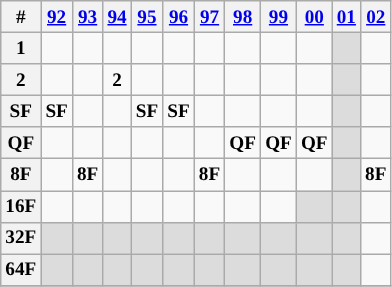<table class="wikitable" style="text-align: center; font-size:80%">
<tr>
<th>#</th>
<th><strong><a href='#'>92</a></strong></th>
<th><strong><a href='#'>93</a></strong></th>
<th><strong><a href='#'>94</a></strong></th>
<th><strong><a href='#'>95</a></strong></th>
<th><strong><a href='#'>96</a></strong></th>
<th><strong><a href='#'>97</a></strong></th>
<th><strong><a href='#'>98</a></strong></th>
<th><strong><a href='#'>99</a></strong></th>
<th><strong><a href='#'>00</a></strong></th>
<th><strong><a href='#'>01</a></strong></th>
<th><strong><a href='#'>02</a></strong></th>
</tr>
<tr>
<th>1</th>
<td></td>
<td></td>
<td></td>
<td></td>
<td></td>
<td></td>
<td></td>
<td></td>
<td></td>
<td style="background:#dcdcdc"></td>
<td></td>
</tr>
<tr>
<th>2</th>
<td></td>
<td></td>
<td><span><strong>2</strong></span></td>
<td></td>
<td></td>
<td></td>
<td></td>
<td></td>
<td></td>
<td style="background:#dcdcdc"></td>
<td></td>
</tr>
<tr>
<th>SF</th>
<td><span><strong>SF</strong></span></td>
<td></td>
<td></td>
<td><span><strong>SF</strong></span></td>
<td><span><strong>SF</strong></span></td>
<td></td>
<td></td>
<td></td>
<td></td>
<td style="background:#dcdcdc"></td>
<td></td>
</tr>
<tr>
<th>QF</th>
<td></td>
<td></td>
<td></td>
<td></td>
<td></td>
<td></td>
<td><span><strong>QF</strong></span></td>
<td><span><strong>QF</strong></span></td>
<td><span><strong>QF</strong></span></td>
<td style="background:#dcdcdc"></td>
<td></td>
</tr>
<tr>
<th>8F</th>
<td></td>
<td><span><strong>8F</strong></span></td>
<td></td>
<td></td>
<td></td>
<td><span><strong>8F</strong></span></td>
<td></td>
<td></td>
<td></td>
<td style="background:#dcdcdc"></td>
<td><span><strong>8F</strong></span></td>
</tr>
<tr>
<th>16F</th>
<td></td>
<td></td>
<td></td>
<td></td>
<td></td>
<td></td>
<td></td>
<td></td>
<td style="background:#dcdcdc"></td>
<td style="background:#dcdcdc"></td>
<td></td>
</tr>
<tr>
<th>32F</th>
<td style="background:#dcdcdc"></td>
<td style="background:#dcdcdc"></td>
<td style="background:#dcdcdc"></td>
<td style="background:#dcdcdc"></td>
<td style="background:#dcdcdc"></td>
<td style="background:#dcdcdc"></td>
<td style="background:#dcdcdc"></td>
<td style="background:#dcdcdc"></td>
<td style="background:#dcdcdc"></td>
<td style="background:#dcdcdc"></td>
<td></td>
</tr>
<tr>
<th>64F</th>
<td style="background:#dcdcdc"></td>
<td style="background:#dcdcdc"></td>
<td style="background:#dcdcdc"></td>
<td style="background:#dcdcdc"></td>
<td style="background:#dcdcdc"></td>
<td style="background:#dcdcdc"></td>
<td style="background:#dcdcdc"></td>
<td style="background:#dcdcdc"></td>
<td style="background:#dcdcdc"></td>
<td style="background:#dcdcdc"></td>
<td></td>
</tr>
<tr>
</tr>
</table>
